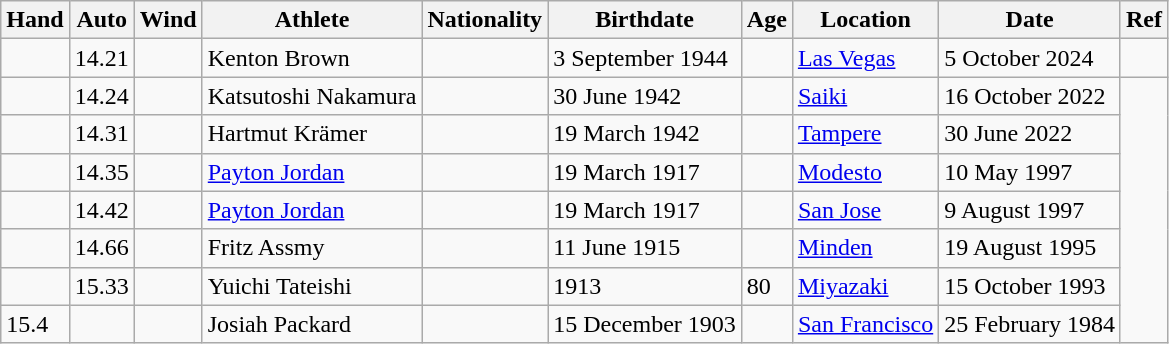<table class="wikitable">
<tr>
<th>Hand</th>
<th>Auto</th>
<th>Wind</th>
<th>Athlete</th>
<th>Nationality</th>
<th>Birthdate</th>
<th>Age</th>
<th>Location</th>
<th>Date</th>
<th>Ref</th>
</tr>
<tr>
<td></td>
<td>14.21</td>
<td></td>
<td>Kenton Brown</td>
<td></td>
<td>3 September 1944</td>
<td></td>
<td><a href='#'>Las Vegas</a></td>
<td>5 October 2024</td>
<td></td>
</tr>
<tr>
<td></td>
<td>14.24</td>
<td></td>
<td>Katsutoshi Nakamura</td>
<td></td>
<td>30 June 1942</td>
<td></td>
<td><a href='#'>Saiki</a></td>
<td>16 October 2022</td>
</tr>
<tr>
<td></td>
<td>14.31</td>
<td></td>
<td>Hartmut Krämer</td>
<td></td>
<td>19 March 1942</td>
<td></td>
<td><a href='#'>Tampere</a></td>
<td>30 June 2022</td>
</tr>
<tr>
<td></td>
<td>14.35</td>
<td></td>
<td><a href='#'>Payton Jordan</a></td>
<td></td>
<td>19 March 1917</td>
<td></td>
<td><a href='#'>Modesto</a></td>
<td>10 May 1997</td>
</tr>
<tr>
<td></td>
<td>14.42</td>
<td></td>
<td><a href='#'>Payton Jordan</a></td>
<td></td>
<td>19 March 1917</td>
<td></td>
<td><a href='#'>San Jose</a></td>
<td>9 August 1997</td>
</tr>
<tr>
<td></td>
<td>14.66</td>
<td></td>
<td>Fritz Assmy</td>
<td></td>
<td>11 June 1915</td>
<td></td>
<td><a href='#'>Minden</a></td>
<td>19 August 1995</td>
</tr>
<tr>
<td></td>
<td>15.33</td>
<td></td>
<td>Yuichi Tateishi</td>
<td></td>
<td>1913</td>
<td>80</td>
<td><a href='#'>Miyazaki</a></td>
<td>15 October 1993</td>
</tr>
<tr>
<td>15.4</td>
<td></td>
<td></td>
<td>Josiah Packard</td>
<td></td>
<td>15 December 1903</td>
<td></td>
<td><a href='#'>San Francisco</a></td>
<td>25 February 1984</td>
</tr>
</table>
